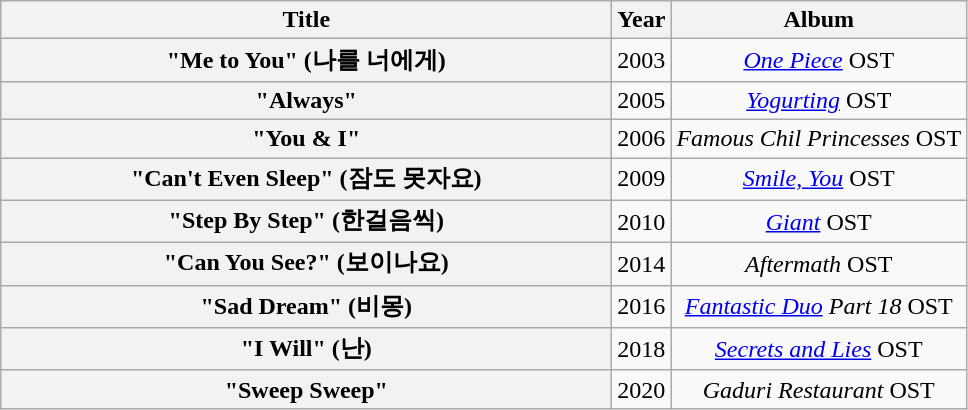<table class="wikitable plainrowheaders" style="text-align:center;">
<tr>
<th style="width:25em;">Title</th>
<th>Year</th>
<th>Album</th>
</tr>
<tr>
<th scope="row">"Me to You" (나를 너에게)</th>
<td>2003</td>
<td><em><a href='#'>One Piece</a></em> OST</td>
</tr>
<tr>
<th scope="row">"Always"</th>
<td>2005</td>
<td><em><a href='#'>Yogurting</a></em> OST</td>
</tr>
<tr>
<th scope="row">"You & I"</th>
<td>2006</td>
<td><em>Famous Chil Princesses</em> OST</td>
</tr>
<tr>
<th scope="row">"Can't Even Sleep" (잠도 못자요)</th>
<td>2009</td>
<td><em><a href='#'>Smile, You</a></em> OST</td>
</tr>
<tr>
<th scope="row">"Step By Step" (한걸음씩)</th>
<td>2010</td>
<td><em><a href='#'>Giant</a></em> OST</td>
</tr>
<tr>
<th scope="row">"Can You See?" (보이나요)</th>
<td>2014</td>
<td><em>Aftermath</em> OST</td>
</tr>
<tr>
<th scope="row">"Sad Dream" (비몽)<br></th>
<td>2016</td>
<td><em><a href='#'>Fantastic Duo</a> Part 18</em> OST</td>
</tr>
<tr>
<th scope="row">"I Will" (난)</th>
<td>2018</td>
<td><em><a href='#'>Secrets and Lies</a></em> OST</td>
</tr>
<tr>
<th scope="row">"Sweep Sweep"</th>
<td>2020</td>
<td><em>Gaduri Restaurant</em> OST</td>
</tr>
</table>
